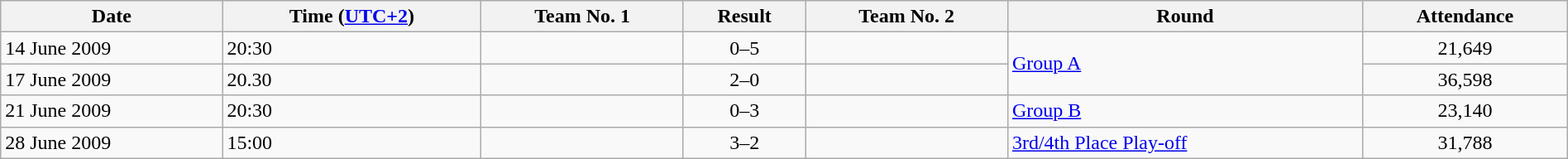<table class="wikitable" style="text-align: left;" width="100%">
<tr>
<th>Date</th>
<th>Time (<a href='#'>UTC+2</a>)</th>
<th>Team No. 1</th>
<th>Result</th>
<th>Team No. 2</th>
<th>Round</th>
<th>Attendance</th>
</tr>
<tr>
<td>14 June 2009</td>
<td>20:30</td>
<td></td>
<td style="text-align:center;">0–5</td>
<td></td>
<td rowspan="2"><a href='#'>Group A</a></td>
<td style="text-align:center;">21,649</td>
</tr>
<tr>
<td>17 June 2009</td>
<td>20.30</td>
<td></td>
<td style="text-align:center;">2–0</td>
<td></td>
<td style="text-align:center;">36,598</td>
</tr>
<tr>
<td>21 June 2009</td>
<td>20:30</td>
<td></td>
<td style="text-align:center;">0–3</td>
<td></td>
<td><a href='#'>Group B</a></td>
<td style="text-align:center;">23,140</td>
</tr>
<tr>
<td>28 June 2009</td>
<td>15:00</td>
<td></td>
<td style="text-align:center;">3–2</td>
<td></td>
<td><a href='#'>3rd/4th Place Play-off</a></td>
<td style="text-align:center;">31,788</td>
</tr>
</table>
